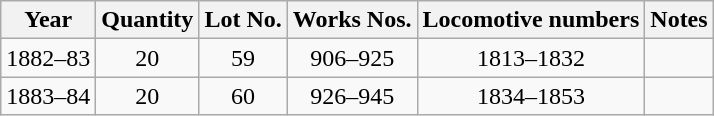<table class="wikitable" style="text-align:center">
<tr>
<th>Year</th>
<th>Quantity</th>
<th>Lot No.</th>
<th>Works Nos.</th>
<th>Locomotive numbers</th>
<th>Notes</th>
</tr>
<tr>
<td>1882–83</td>
<td>20</td>
<td>59</td>
<td>906–925</td>
<td>1813–1832</td>
<td align=left></td>
</tr>
<tr>
<td>1883–84</td>
<td>20</td>
<td>60</td>
<td>926–945</td>
<td>1834–1853</td>
<td align=left></td>
</tr>
</table>
